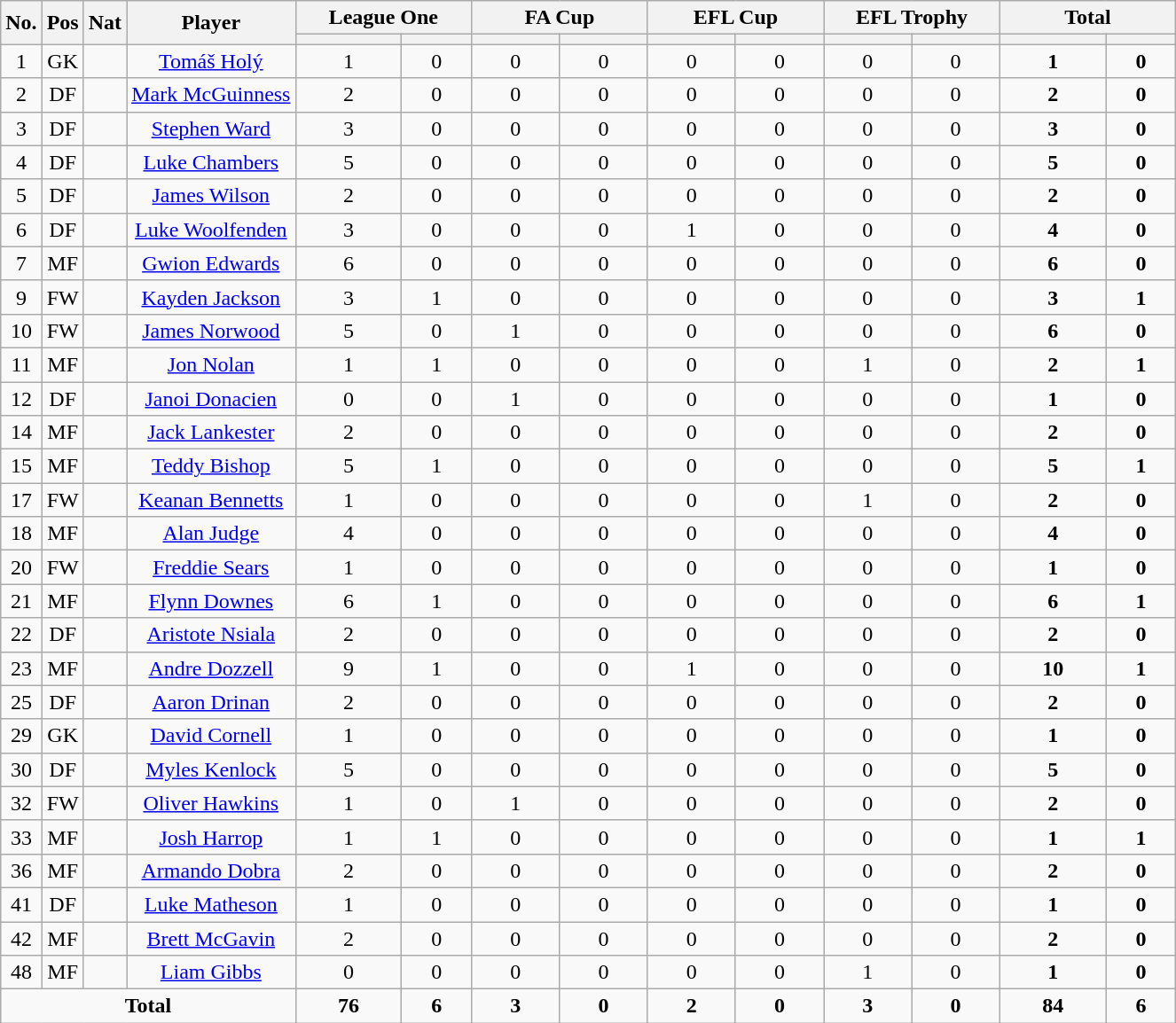<table class="wikitable sortable" style="text-align: center;">
<tr>
<th rowspan="2">No.</th>
<th rowspan="2">Pos</th>
<th rowspan="2">Nat</th>
<th rowspan="2">Player</th>
<th colspan="2" width=125>League One</th>
<th colspan="2" width=125>FA Cup</th>
<th colspan="2" width=125>EFL Cup</th>
<th colspan="2" width=125>EFL Trophy</th>
<th colspan="2" width=125>Total</th>
</tr>
<tr>
<th></th>
<th></th>
<th></th>
<th></th>
<th></th>
<th></th>
<th></th>
<th></th>
<th></th>
<th></th>
</tr>
<tr>
<td>1</td>
<td>GK</td>
<td align="left"></td>
<td><a href='#'>Tomáš Holý</a></td>
<td>1</td>
<td>0</td>
<td>0</td>
<td>0</td>
<td>0</td>
<td>0</td>
<td>0</td>
<td>0</td>
<td><strong>1</strong></td>
<td><strong>0</strong></td>
</tr>
<tr>
<td>2</td>
<td>DF</td>
<td align="left"></td>
<td><a href='#'>Mark McGuinness</a></td>
<td>2</td>
<td>0</td>
<td>0</td>
<td>0</td>
<td>0</td>
<td>0</td>
<td>0</td>
<td>0</td>
<td><strong>2</strong></td>
<td><strong>0</strong></td>
</tr>
<tr>
<td>3</td>
<td>DF</td>
<td align="left"></td>
<td><a href='#'>Stephen Ward</a></td>
<td>3</td>
<td>0</td>
<td>0</td>
<td>0</td>
<td>0</td>
<td>0</td>
<td>0</td>
<td>0</td>
<td><strong>3</strong></td>
<td><strong>0</strong></td>
</tr>
<tr>
<td>4</td>
<td>DF</td>
<td align="left"></td>
<td><a href='#'>Luke Chambers</a></td>
<td>5</td>
<td>0</td>
<td>0</td>
<td>0</td>
<td>0</td>
<td>0</td>
<td>0</td>
<td>0</td>
<td><strong>5</strong></td>
<td><strong>0</strong></td>
</tr>
<tr>
<td>5</td>
<td>DF</td>
<td align="left"></td>
<td><a href='#'>James Wilson</a></td>
<td>2</td>
<td>0</td>
<td>0</td>
<td>0</td>
<td>0</td>
<td>0</td>
<td>0</td>
<td>0</td>
<td><strong>2</strong></td>
<td><strong>0</strong></td>
</tr>
<tr>
<td>6</td>
<td>DF</td>
<td align="left"></td>
<td><a href='#'>Luke Woolfenden</a></td>
<td>3</td>
<td>0</td>
<td>0</td>
<td>0</td>
<td>1</td>
<td>0</td>
<td>0</td>
<td>0</td>
<td><strong>4</strong></td>
<td><strong>0</strong></td>
</tr>
<tr>
<td>7</td>
<td>MF</td>
<td align="left"></td>
<td><a href='#'>Gwion Edwards</a></td>
<td>6</td>
<td>0</td>
<td>0</td>
<td>0</td>
<td>0</td>
<td>0</td>
<td>0</td>
<td>0</td>
<td><strong>6</strong></td>
<td><strong>0</strong></td>
</tr>
<tr>
<td>9</td>
<td>FW</td>
<td align="left"></td>
<td><a href='#'>Kayden Jackson</a></td>
<td>3</td>
<td>1</td>
<td>0</td>
<td>0</td>
<td>0</td>
<td>0</td>
<td>0</td>
<td>0</td>
<td><strong>3</strong></td>
<td><strong>1</strong></td>
</tr>
<tr>
<td>10</td>
<td>FW</td>
<td align="left"></td>
<td><a href='#'>James Norwood</a></td>
<td>5</td>
<td>0</td>
<td>1</td>
<td>0</td>
<td>0</td>
<td>0</td>
<td>0</td>
<td>0</td>
<td><strong>6</strong></td>
<td><strong>0</strong></td>
</tr>
<tr>
<td>11</td>
<td>MF</td>
<td align="left"></td>
<td><a href='#'>Jon Nolan</a></td>
<td>1</td>
<td>1</td>
<td>0</td>
<td>0</td>
<td>0</td>
<td>0</td>
<td>1</td>
<td>0</td>
<td><strong>2</strong></td>
<td><strong>1</strong></td>
</tr>
<tr>
<td>12</td>
<td>DF</td>
<td align="left"></td>
<td><a href='#'>Janoi Donacien</a></td>
<td>0</td>
<td>0</td>
<td>1</td>
<td>0</td>
<td>0</td>
<td>0</td>
<td>0</td>
<td>0</td>
<td><strong>1</strong></td>
<td><strong>0</strong></td>
</tr>
<tr>
<td>14</td>
<td>MF</td>
<td align="left"></td>
<td><a href='#'>Jack Lankester</a></td>
<td>2</td>
<td>0</td>
<td>0</td>
<td>0</td>
<td>0</td>
<td>0</td>
<td>0</td>
<td>0</td>
<td><strong>2</strong></td>
<td><strong>0</strong></td>
</tr>
<tr>
<td>15</td>
<td>MF</td>
<td align="left"></td>
<td><a href='#'>Teddy Bishop</a></td>
<td>5</td>
<td>1</td>
<td>0</td>
<td>0</td>
<td>0</td>
<td>0</td>
<td>0</td>
<td>0</td>
<td><strong>5</strong></td>
<td><strong>1</strong></td>
</tr>
<tr>
<td>17</td>
<td>FW</td>
<td align="left"></td>
<td><a href='#'>Keanan Bennetts</a></td>
<td>1</td>
<td>0</td>
<td>0</td>
<td>0</td>
<td>0</td>
<td>0</td>
<td>1</td>
<td>0</td>
<td><strong>2</strong></td>
<td><strong>0</strong></td>
</tr>
<tr>
<td>18</td>
<td>MF</td>
<td align="left"></td>
<td><a href='#'>Alan Judge</a></td>
<td>4</td>
<td>0</td>
<td>0</td>
<td>0</td>
<td>0</td>
<td>0</td>
<td>0</td>
<td>0</td>
<td><strong>4</strong></td>
<td><strong>0</strong></td>
</tr>
<tr>
<td>20</td>
<td>FW</td>
<td align="left"></td>
<td><a href='#'>Freddie Sears</a></td>
<td>1</td>
<td>0</td>
<td>0</td>
<td>0</td>
<td>0</td>
<td>0</td>
<td>0</td>
<td>0</td>
<td><strong>1</strong></td>
<td><strong>0</strong></td>
</tr>
<tr>
<td>21</td>
<td>MF</td>
<td align="left"></td>
<td><a href='#'>Flynn Downes</a></td>
<td>6</td>
<td>1</td>
<td>0</td>
<td>0</td>
<td>0</td>
<td>0</td>
<td>0</td>
<td>0</td>
<td><strong>6</strong></td>
<td><strong>1</strong></td>
</tr>
<tr>
<td>22</td>
<td>DF</td>
<td align="left"></td>
<td><a href='#'>Aristote Nsiala</a></td>
<td>2</td>
<td>0</td>
<td>0</td>
<td>0</td>
<td>0</td>
<td>0</td>
<td>0</td>
<td>0</td>
<td><strong>2</strong></td>
<td><strong>0</strong></td>
</tr>
<tr>
<td>23</td>
<td>MF</td>
<td align="left"></td>
<td><a href='#'>Andre Dozzell</a></td>
<td>9</td>
<td>1</td>
<td>0</td>
<td>0</td>
<td>1</td>
<td>0</td>
<td>0</td>
<td>0</td>
<td><strong>10</strong></td>
<td><strong>1</strong></td>
</tr>
<tr>
<td>25</td>
<td>DF</td>
<td align="left"></td>
<td><a href='#'>Aaron Drinan</a></td>
<td>2</td>
<td>0</td>
<td>0</td>
<td>0</td>
<td>0</td>
<td>0</td>
<td>0</td>
<td>0</td>
<td><strong>2</strong></td>
<td><strong>0</strong></td>
</tr>
<tr>
<td>29</td>
<td>GK</td>
<td align="left"></td>
<td><a href='#'>David Cornell</a></td>
<td>1</td>
<td>0</td>
<td>0</td>
<td>0</td>
<td>0</td>
<td>0</td>
<td>0</td>
<td>0</td>
<td><strong>1</strong></td>
<td><strong>0</strong></td>
</tr>
<tr>
<td>30</td>
<td>DF</td>
<td align="left"></td>
<td><a href='#'>Myles Kenlock</a></td>
<td>5</td>
<td>0</td>
<td>0</td>
<td>0</td>
<td>0</td>
<td>0</td>
<td>0</td>
<td>0</td>
<td><strong>5</strong></td>
<td><strong>0</strong></td>
</tr>
<tr>
<td>32</td>
<td>FW</td>
<td align="left"></td>
<td><a href='#'>Oliver Hawkins</a></td>
<td>1</td>
<td>0</td>
<td>1</td>
<td>0</td>
<td>0</td>
<td>0</td>
<td>0</td>
<td>0</td>
<td><strong>2</strong></td>
<td><strong>0</strong></td>
</tr>
<tr>
<td>33</td>
<td>MF</td>
<td align="left"></td>
<td><a href='#'>Josh Harrop</a></td>
<td>1</td>
<td>1</td>
<td>0</td>
<td>0</td>
<td>0</td>
<td>0</td>
<td>0</td>
<td>0</td>
<td><strong>1</strong></td>
<td><strong>1</strong></td>
</tr>
<tr>
<td>36</td>
<td>MF</td>
<td align="left"></td>
<td><a href='#'>Armando Dobra</a></td>
<td>2</td>
<td>0</td>
<td>0</td>
<td>0</td>
<td>0</td>
<td>0</td>
<td>0</td>
<td>0</td>
<td><strong>2</strong></td>
<td><strong>0</strong></td>
</tr>
<tr>
<td>41</td>
<td>DF</td>
<td align="left"></td>
<td><a href='#'>Luke Matheson</a></td>
<td>1</td>
<td>0</td>
<td>0</td>
<td>0</td>
<td>0</td>
<td>0</td>
<td>0</td>
<td>0</td>
<td><strong>1</strong></td>
<td><strong>0</strong></td>
</tr>
<tr>
<td>42</td>
<td>MF</td>
<td align="left"></td>
<td><a href='#'>Brett McGavin</a></td>
<td>2</td>
<td>0</td>
<td>0</td>
<td>0</td>
<td>0</td>
<td>0</td>
<td>0</td>
<td>0</td>
<td><strong>2</strong></td>
<td><strong>0</strong></td>
</tr>
<tr>
<td>48</td>
<td>MF</td>
<td align="left"></td>
<td><a href='#'>Liam Gibbs</a></td>
<td>0</td>
<td>0</td>
<td>0</td>
<td>0</td>
<td>0</td>
<td>0</td>
<td>1</td>
<td>0</td>
<td><strong>1</strong></td>
<td><strong>0</strong></td>
</tr>
<tr>
<td colspan=4><strong>Total</strong></td>
<td><strong>76</strong></td>
<td><strong>6</strong></td>
<td><strong>3</strong></td>
<td><strong>0</strong></td>
<td><strong>2</strong></td>
<td><strong>0</strong></td>
<td><strong>3</strong></td>
<td><strong>0</strong></td>
<td><strong>84</strong></td>
<td><strong>6</strong></td>
</tr>
</table>
